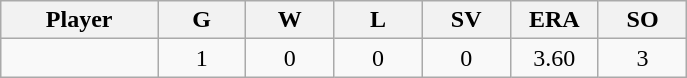<table class="wikitable sortable">
<tr>
<th bgcolor="#DDDDFF" width="16%">Player</th>
<th bgcolor="#DDDDFF" width="9%">G</th>
<th bgcolor="#DDDDFF" width="9%">W</th>
<th bgcolor="#DDDDFF" width="9%">L</th>
<th bgcolor="#DDDDFF" width="9%">SV</th>
<th bgcolor="#DDDDFF" width="9%">ERA</th>
<th bgcolor="#DDDDFF" width="9%">SO</th>
</tr>
<tr align="center">
<td></td>
<td>1</td>
<td>0</td>
<td>0</td>
<td>0</td>
<td>3.60</td>
<td>3</td>
</tr>
</table>
